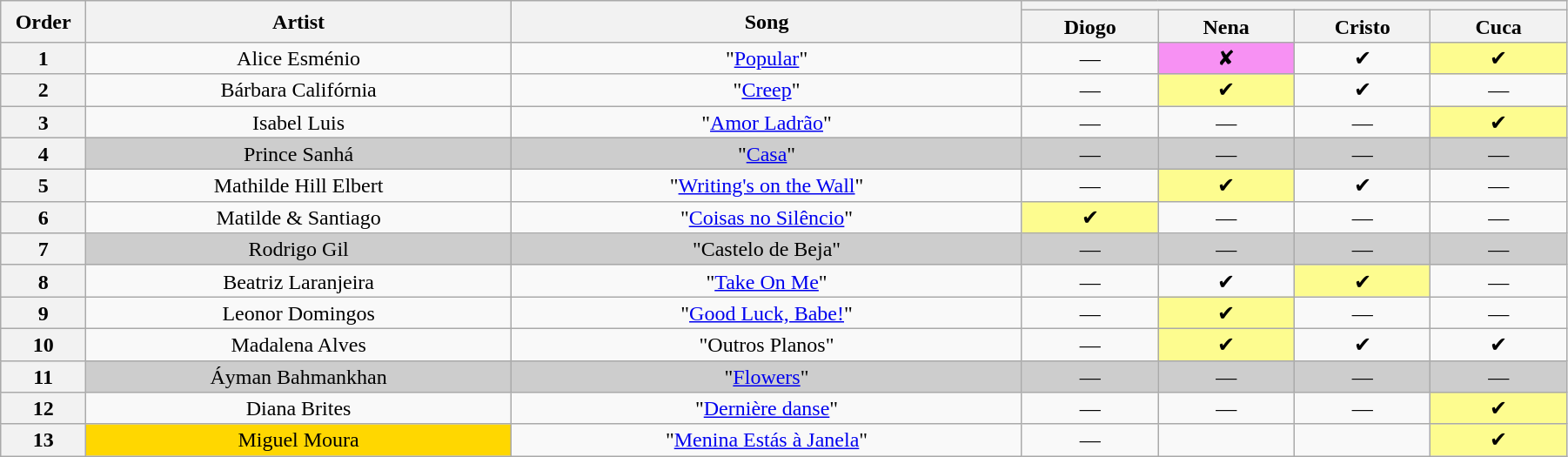<table class="wikitable" style="text-align:center; line-height:17px; width:95%">
<tr>
<th rowspan="2" width="05%">Order</th>
<th rowspan="2" width="25%">Artist</th>
<th rowspan="2" width="30%">Song</th>
<th colspan="4"></th>
</tr>
<tr>
<th width="08%">Diogo</th>
<th width="08%">Nena</th>
<th width="08%">Cristo</th>
<th width="08%">Cuca</th>
</tr>
<tr>
<th>1</th>
<td>Alice Esménio</td>
<td>"<a href='#'>Popular</a>"</td>
<td>—</td>
<td style="background:#f791f3">✘</td>
<td>✔</td>
<td style="background:#fdfc8f">✔</td>
</tr>
<tr>
<th>2</th>
<td>Bárbara Califórnia</td>
<td>"<a href='#'>Creep</a>"</td>
<td>—</td>
<td style="background:#fdfc8f">✔</td>
<td>✔</td>
<td>—</td>
</tr>
<tr>
<th>3</th>
<td>Isabel Luis</td>
<td>"<a href='#'>Amor Ladrão</a>"</td>
<td>—</td>
<td>—</td>
<td>—</td>
<td style="background:#fdfc8f">✔</td>
</tr>
<tr bgcolor=cdcdcd>
<th>4</th>
<td>Prince Sanhá</td>
<td>"<a href='#'>Casa</a>"</td>
<td>—</td>
<td>—</td>
<td>—</td>
<td>—</td>
</tr>
<tr>
<th>5</th>
<td>Mathilde Hill Elbert</td>
<td>"<a href='#'>Writing's on the Wall</a>"</td>
<td>—</td>
<td style="background:#fdfc8f">✔</td>
<td>✔</td>
<td>—</td>
</tr>
<tr>
<th>6</th>
<td>Matilde & Santiago</td>
<td>"<a href='#'>Coisas no Silêncio</a>"</td>
<td style="background:#fdfc8f">✔</td>
<td>—</td>
<td>—</td>
<td>—</td>
</tr>
<tr bgcolor=cdcdcd>
<th>7</th>
<td>Rodrigo Gil</td>
<td>"Castelo de Beja"</td>
<td>—</td>
<td>—</td>
<td>—</td>
<td>—</td>
</tr>
<tr>
<th>8</th>
<td>Beatriz Laranjeira</td>
<td>"<a href='#'>Take On Me</a>"</td>
<td>—</td>
<td>✔</td>
<td style="background:#fdfc8f">✔</td>
<td>—</td>
</tr>
<tr>
<th>9</th>
<td>Leonor Domingos</td>
<td>"<a href='#'>Good Luck, Babe!</a>"</td>
<td>—</td>
<td style="background:#fdfc8f">✔</td>
<td>—</td>
<td>—</td>
</tr>
<tr>
<th>10</th>
<td>Madalena Alves</td>
<td>"Outros Planos"</td>
<td>—</td>
<td style="background:#fdfc8f">✔</td>
<td>✔</td>
<td>✔</td>
</tr>
<tr bgcolor=cdcdcd>
<th>11</th>
<td>Áyman Bahmankhan</td>
<td>"<a href='#'>Flowers</a>"</td>
<td>—</td>
<td>—</td>
<td>—</td>
<td>—</td>
</tr>
<tr>
<th>12</th>
<td>Diana Brites</td>
<td>"<a href='#'>Dernière danse</a>"</td>
<td>—</td>
<td>—</td>
<td>—</td>
<td style="background:#fdfc8f">✔</td>
</tr>
<tr>
<th>13</th>
<td bgcolor=gold>Miguel Moura</td>
<td>"<a href='#'>Menina Estás à Janela</a>"</td>
<td>—</td>
<td></td>
<td></td>
<td style="background:#fdfc8f">✔</td>
</tr>
</table>
